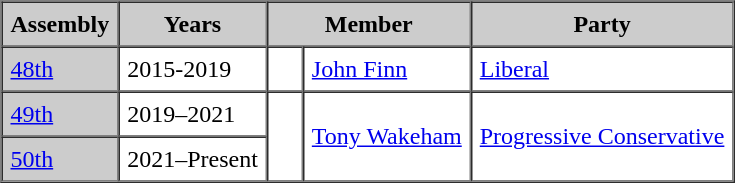<table border=1 cellpadding=5 cellspacing=0>
<tr bgcolor="CCCCCC">
<th>Assembly</th>
<th>Years</th>
<th colspan="2">Member</th>
<th>Party</th>
</tr>
<tr>
<td bgcolor="CCCCCC"><a href='#'>48th</a></td>
<td>2015-2019</td>
<td>   </td>
<td><a href='#'>John Finn</a></td>
<td><a href='#'>Liberal</a></td>
</tr>
<tr>
<td bgcolor="CCCCCC"><a href='#'>49th</a></td>
<td>2019–2021</td>
<td rowspan="2" >   </td>
<td rowspan="2"><a href='#'>Tony Wakeham</a></td>
<td rowspan="2"><a href='#'>Progressive Conservative</a></td>
</tr>
<tr>
<td bgcolor="CCCCCC"><a href='#'>50th</a></td>
<td>2021–Present</td>
</tr>
</table>
